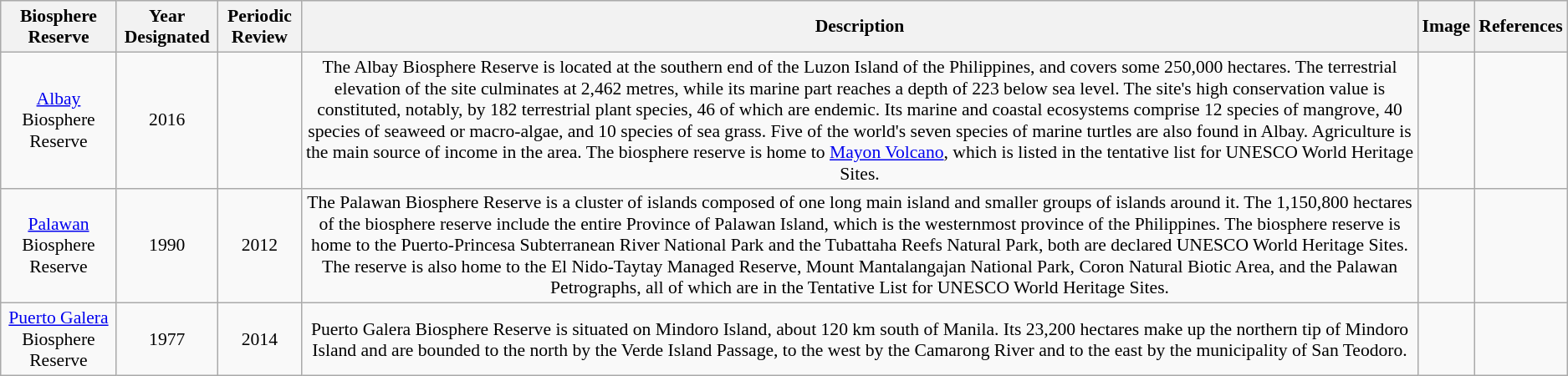<table class="wikitable sortable" style="margin:0 1em 0 0; font-size:90%;">
<tr style="background:#efefef;">
<th>Biosphere Reserve</th>
<th>Year Designated</th>
<th>Periodic Review</th>
<th>Description</th>
<th>Image</th>
<th>References</th>
</tr>
<tr>
<td style="text-align:center;"><a href='#'>Albay</a> Biosphere Reserve</td>
<td style="text-align:center;">2016</td>
<td style="text-align:center;"></td>
<td style="text-align:center;">The Albay Biosphere Reserve is located at the southern end of the Luzon Island of the Philippines, and covers some 250,000 hectares. The terrestrial elevation of the site culminates at 2,462 metres, while its marine part reaches a depth of 223 below sea level. The site's high conservation value is constituted, notably, by 182 terrestrial plant species, 46 of which are endemic. Its marine and coastal ecosystems comprise 12 species of mangrove, 40 species of seaweed or macro-algae, and 10 species of sea grass. Five of the world's seven species of marine turtles are also found in Albay. Agriculture is the main source of income in the area. The biosphere reserve is home to <a href='#'>Mayon Volcano</a>, which is listed in the tentative list for UNESCO World Heritage Sites.</td>
<td style="text-align:center;"></td>
<td style="text-align:center;"></td>
</tr>
<tr>
<td style="text-align:center;"><a href='#'>Palawan</a> Biosphere Reserve</td>
<td style="text-align:center;">1990</td>
<td style="text-align:center;">2012</td>
<td style="text-align:center;">The Palawan Biosphere Reserve is a cluster of islands composed of one long main island and smaller groups of islands around it. The 1,150,800 hectares of the biosphere reserve include the entire Province of Palawan Island, which is the westernmost province of the Philippines. The biosphere reserve is home to the Puerto-Princesa Subterranean River National Park and the Tubattaha Reefs Natural Park, both are declared UNESCO World Heritage Sites. The reserve is also home to the El Nido-Taytay Managed Reserve, Mount Mantalangajan National Park, Coron Natural Biotic Area, and the Palawan Petrographs, all of which are in the Tentative List for UNESCO World Heritage Sites.</td>
<td style="text-align:center;"></td>
<td style="text-align:center;"></td>
</tr>
<tr>
<td style="text-align:center;"><a href='#'>Puerto Galera</a> Biosphere Reserve</td>
<td style="text-align:center;">1977</td>
<td style="text-align:center;">2014</td>
<td style="text-align:center;">Puerto Galera Biosphere Reserve is situated on Mindoro Island, about 120 km south of Manila. Its 23,200 hectares make up the northern tip of Mindoro Island and are bounded to the north by the Verde Island Passage, to the west by the Camarong River and to the east by the municipality of San Teodoro.</td>
<td style="text-align:center;"></td>
<td style="text-align:center;"></td>
</tr>
</table>
